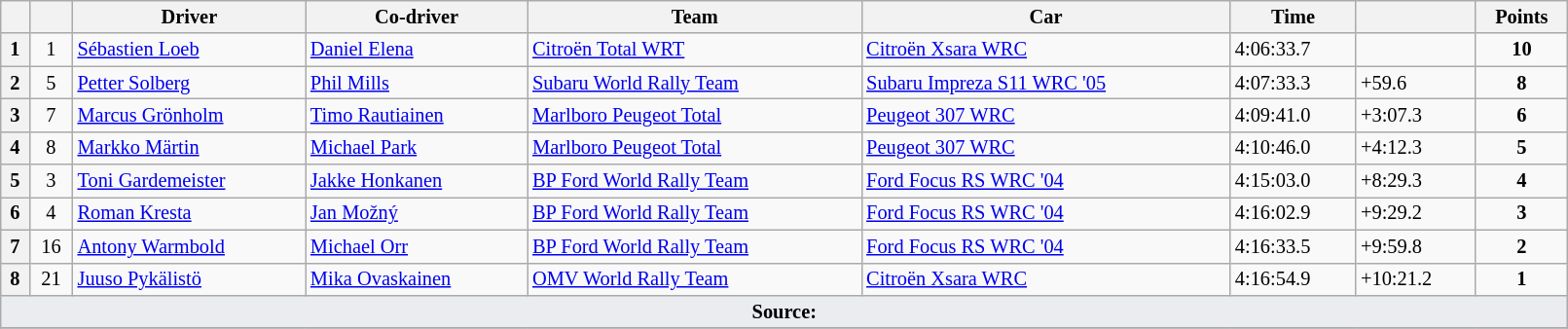<table class="wikitable" width=85% style="font-size: 85%;">
<tr>
<th></th>
<th></th>
<th>Driver</th>
<th>Co-driver</th>
<th>Team</th>
<th>Car</th>
<th>Time</th>
<th></th>
<th>Points</th>
</tr>
<tr>
<th>1</th>
<td align="center">1</td>
<td> <a href='#'>Sébastien Loeb</a></td>
<td> <a href='#'>Daniel Elena</a></td>
<td> <a href='#'>Citroën Total WRT</a></td>
<td><a href='#'>Citroën Xsara WRC</a></td>
<td>4:06:33.7</td>
<td></td>
<td align="center"><strong>10</strong></td>
</tr>
<tr>
<th>2</th>
<td align="center">5</td>
<td> <a href='#'>Petter Solberg</a></td>
<td> <a href='#'>Phil Mills</a></td>
<td> <a href='#'>Subaru World Rally Team</a></td>
<td><a href='#'>Subaru Impreza S11 WRC '05</a></td>
<td>4:07:33.3</td>
<td>+59.6</td>
<td align="center"><strong>8</strong></td>
</tr>
<tr>
<th>3</th>
<td align="center">7</td>
<td> <a href='#'>Marcus Grönholm</a></td>
<td> <a href='#'>Timo Rautiainen</a></td>
<td> <a href='#'>Marlboro Peugeot Total</a></td>
<td><a href='#'>Peugeot 307 WRC</a></td>
<td>4:09:41.0</td>
<td>+3:07.3</td>
<td align="center"><strong>6</strong></td>
</tr>
<tr>
<th>4</th>
<td align="center">8</td>
<td> <a href='#'>Markko Märtin</a></td>
<td> <a href='#'>Michael Park</a></td>
<td> <a href='#'>Marlboro Peugeot Total</a></td>
<td><a href='#'>Peugeot 307 WRC</a></td>
<td>4:10:46.0</td>
<td>+4:12.3</td>
<td align="center"><strong>5</strong></td>
</tr>
<tr>
<th>5</th>
<td align="center">3</td>
<td> <a href='#'>Toni Gardemeister</a></td>
<td> <a href='#'>Jakke Honkanen</a></td>
<td> <a href='#'>BP Ford World Rally Team</a></td>
<td><a href='#'>Ford Focus RS WRC '04</a></td>
<td>4:15:03.0</td>
<td>+8:29.3</td>
<td align="center"><strong>4</strong></td>
</tr>
<tr>
<th>6</th>
<td align="center">4</td>
<td> <a href='#'>Roman Kresta</a></td>
<td> <a href='#'>Jan Možný</a></td>
<td> <a href='#'>BP Ford World Rally Team</a></td>
<td><a href='#'>Ford Focus RS WRC '04</a></td>
<td>4:16:02.9</td>
<td>+9:29.2</td>
<td align="center"><strong>3</strong></td>
</tr>
<tr>
<th>7</th>
<td align="center">16</td>
<td> <a href='#'>Antony Warmbold</a></td>
<td> <a href='#'>Michael Orr</a></td>
<td> <a href='#'>BP Ford World Rally Team</a></td>
<td><a href='#'>Ford Focus RS WRC '04</a></td>
<td>4:16:33.5</td>
<td>+9:59.8</td>
<td align="center"><strong>2</strong></td>
</tr>
<tr>
<th>8</th>
<td align="center">21</td>
<td> <a href='#'>Juuso Pykälistö</a></td>
<td> <a href='#'>Mika Ovaskainen</a></td>
<td> <a href='#'>OMV World Rally Team</a></td>
<td><a href='#'>Citroën Xsara WRC</a></td>
<td>4:16:54.9</td>
<td>+10:21.2</td>
<td align="center"><strong>1</strong></td>
</tr>
<tr>
<td style="background-color:#EAECF0; text-align:center" colspan="9"><strong>Source:</strong></td>
</tr>
<tr>
</tr>
</table>
